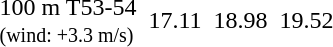<table>
<tr>
<td>100 m T53-54 <small><br>(wind: +3.3 m/s)</small></td>
<td></td>
<td>17.11</td>
<td></td>
<td>18.98</td>
<td></td>
<td>19.52</td>
</tr>
</table>
